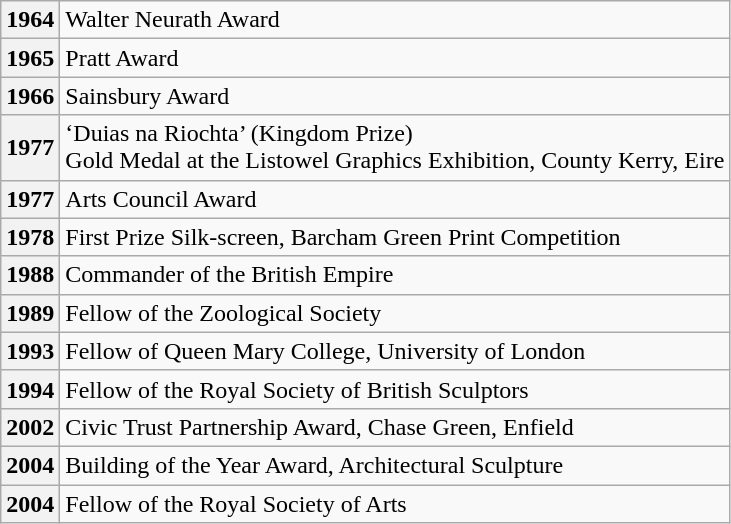<table class="wikitable">
<tr>
<th>1964</th>
<td>Walter Neurath Award</td>
</tr>
<tr>
<th>1965</th>
<td>Pratt Award</td>
</tr>
<tr>
<th>1966</th>
<td>Sainsbury Award</td>
</tr>
<tr>
<th>1977</th>
<td>‘Duias na Riochta’ (Kingdom Prize)<br>Gold Medal at the Listowel Graphics Exhibition, County Kerry, Eire</td>
</tr>
<tr>
<th>1977</th>
<td>Arts Council Award</td>
</tr>
<tr>
<th>1978</th>
<td>First Prize Silk-screen, Barcham Green Print Competition</td>
</tr>
<tr>
<th>1988</th>
<td>Commander of the British Empire</td>
</tr>
<tr>
<th>1989</th>
<td>Fellow of the Zoological Society</td>
</tr>
<tr>
<th>1993</th>
<td>Fellow of Queen Mary College, University of London</td>
</tr>
<tr>
<th>1994</th>
<td>Fellow of the Royal Society of British Sculptors</td>
</tr>
<tr>
<th>2002</th>
<td>Civic Trust Partnership Award, Chase Green, Enfield</td>
</tr>
<tr>
<th>2004</th>
<td>Building of the Year Award, Architectural Sculpture</td>
</tr>
<tr>
<th>2004</th>
<td>Fellow of the Royal Society of Arts</td>
</tr>
</table>
